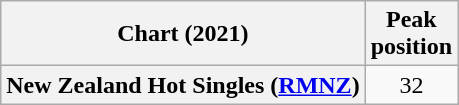<table class="wikitable plainrowheaders" style="text-align:center">
<tr>
<th scope="col">Chart (2021)</th>
<th scope="col">Peak<br>position</th>
</tr>
<tr>
<th scope="row">New Zealand Hot Singles (<a href='#'>RMNZ</a>)</th>
<td>32</td>
</tr>
</table>
